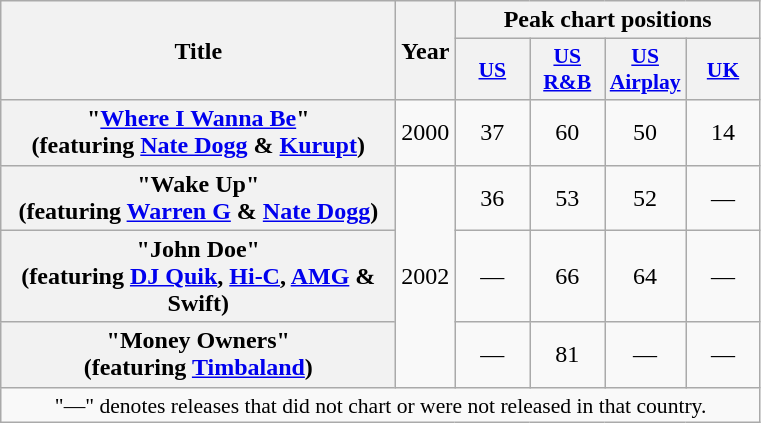<table class="wikitable plainrowheaders" style="text-align:center;">
<tr>
<th scope="col" rowspan="2" style="width:16em;">Title</th>
<th scope="col" rowspan="2">Year</th>
<th scope="col" colspan="4">Peak chart positions</th>
</tr>
<tr>
<th scope="col" style="width:3em;font-size:90%;"><a href='#'>US</a><br></th>
<th scope="col" style="width:3em;font-size:90%;"><a href='#'>US<br>R&B</a><br></th>
<th scope="col" style="width:3em;font-size:90%;"><a href='#'>US<br>Airplay</a><br></th>
<th scope="col" style="width:3em;font-size:90%;"><a href='#'>UK</a><br> </th>
</tr>
<tr>
<th scope="row">"<a href='#'>Where I Wanna Be</a>" <br> <span>(featuring <a href='#'>Nate Dogg</a> & <a href='#'>Kurupt</a>)</span></th>
<td rowspan="1">2000</td>
<td>37</td>
<td>60</td>
<td>50</td>
<td>14</td>
</tr>
<tr>
<th scope="row">"Wake Up" <br> <span>(featuring <a href='#'>Warren G</a> & <a href='#'>Nate Dogg</a>)</span></th>
<td rowspan="3">2002</td>
<td>36</td>
<td>53</td>
<td>52</td>
<td>—</td>
</tr>
<tr>
<th scope="row">"John Doe"<br><span>(featuring <a href='#'>DJ Quik</a>, <a href='#'>Hi-C</a>, <a href='#'>AMG</a> & Swift)</span></th>
<td>—</td>
<td>66</td>
<td>64</td>
<td>—</td>
</tr>
<tr>
<th scope="row">"Money Owners" <br> <span>(featuring <a href='#'>Timbaland</a>)</span></th>
<td>—</td>
<td>81</td>
<td>—</td>
<td>—</td>
</tr>
<tr>
<td colspan="14" style="font-size:90%">"—" denotes releases that did not chart or were not released in that country.</td>
</tr>
</table>
